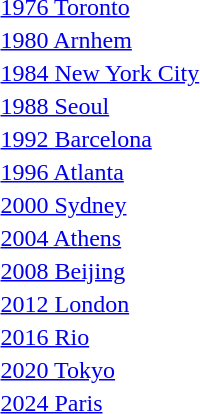<table>
<tr>
<td><a href='#'>1976 Toronto</a></td>
<td></td>
<td></td>
<td></td>
</tr>
<tr>
<td><a href='#'>1980 Arnhem</a></td>
<td></td>
<td></td>
<td></td>
</tr>
<tr>
<td><a href='#'>1984 New York City</a></td>
<td></td>
<td></td>
<td></td>
</tr>
<tr>
<td><a href='#'>1988 Seoul</a></td>
<td></td>
<td></td>
<td></td>
</tr>
<tr>
<td><a href='#'>1992 Barcelona</a></td>
<td></td>
<td></td>
<td></td>
</tr>
<tr>
<td><a href='#'>1996 Atlanta</a></td>
<td></td>
<td></td>
<td></td>
</tr>
<tr>
<td><a href='#'>2000 Sydney</a></td>
<td></td>
<td></td>
<td></td>
</tr>
<tr>
<td><a href='#'>2004 Athens</a></td>
<td></td>
<td></td>
<td></td>
</tr>
<tr>
<td><a href='#'>2008 Beijing</a></td>
<td></td>
<td></td>
<td></td>
</tr>
<tr>
<td><a href='#'>2012 London</a></td>
<td></td>
<td></td>
<td></td>
</tr>
<tr>
<td><a href='#'>2016 Rio</a></td>
<td></td>
<td></td>
<td></td>
</tr>
<tr>
<td><a href='#'>2020 Tokyo</a></td>
<td></td>
<td></td>
<td></td>
</tr>
<tr>
<td><a href='#'>2024 Paris</a></td>
<td></td>
<td></td>
<td></td>
</tr>
</table>
